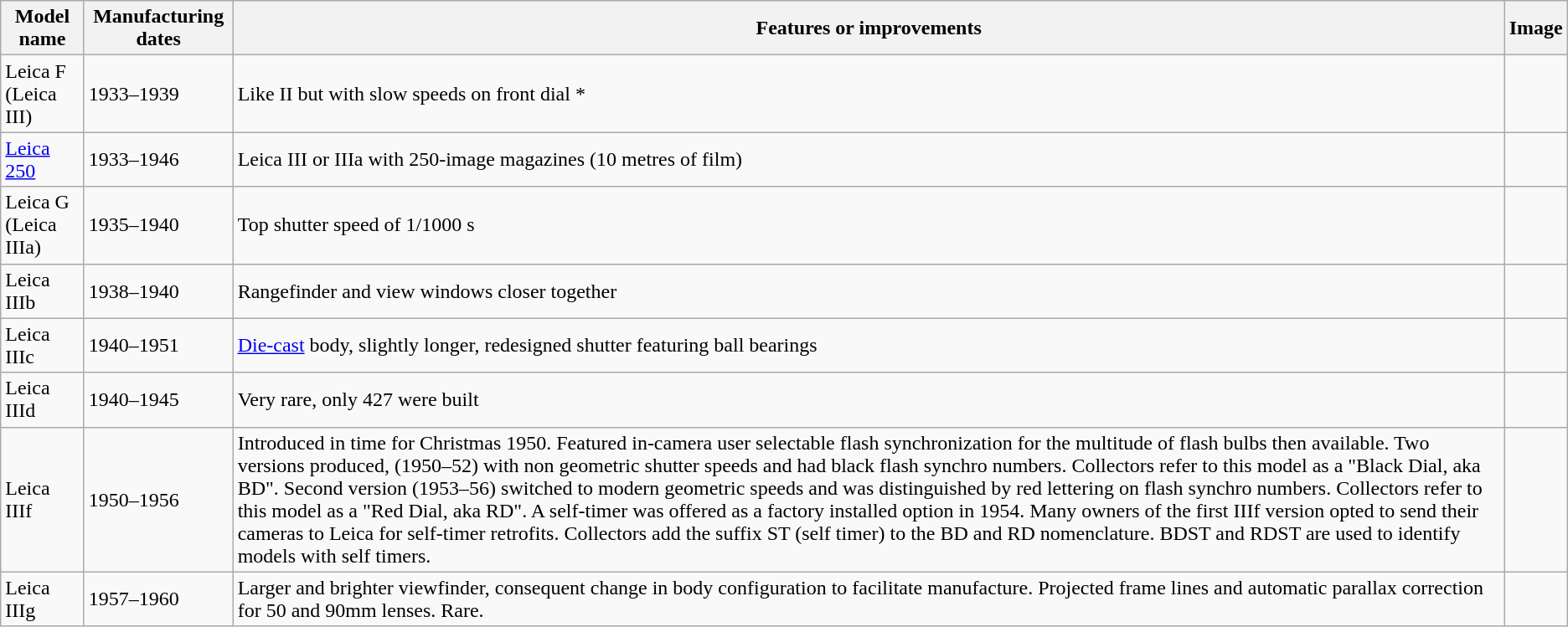<table class="wikitable">
<tr>
<th>Model name</th>
<th>Manufacturing dates</th>
<th>Features or improvements</th>
<th>Image</th>
</tr>
<tr>
<td>Leica F (Leica III)</td>
<td>1933–1939</td>
<td>Like II but with slow speeds on front dial *</td>
<td></td>
</tr>
<tr>
<td><a href='#'>Leica 250</a></td>
<td>1933–1946</td>
<td>Leica III or IIIa with 250-image magazines (10 metres of film)</td>
<td></td>
</tr>
<tr>
<td>Leica G  (Leica IIIa)</td>
<td>1935–1940</td>
<td>Top shutter speed of 1/1000 s</td>
<td></td>
</tr>
<tr>
<td>Leica IIIb</td>
<td>1938–1940</td>
<td>Rangefinder and view windows closer together</td>
<td></td>
</tr>
<tr>
<td>Leica IIIc</td>
<td>1940–1951</td>
<td><a href='#'>Die-cast</a>  body, slightly longer, redesigned shutter featuring ball bearings</td>
<td></td>
</tr>
<tr>
<td>Leica IIId</td>
<td>1940–1945</td>
<td>Very rare, only 427 were built</td>
<td></td>
</tr>
<tr>
<td>Leica IIIf</td>
<td>1950–1956</td>
<td>Introduced in time for Christmas 1950.  Featured in-camera user selectable flash synchronization for the multitude of flash bulbs then available.  Two versions produced, (1950–52) with non geometric shutter speeds and had black flash synchro numbers. Collectors refer to this model as a "Black Dial, aka BD".  Second version (1953–56) switched to modern geometric speeds and was distinguished by red lettering on flash synchro numbers.   Collectors refer to this model as a "Red Dial, aka RD". A self-timer was offered as a factory installed option in 1954.  Many owners of the first IIIf version opted to send their cameras to Leica for self-timer retrofits.  Collectors add the suffix ST (self timer) to the BD and RD nomenclature.  BDST and RDST are used to identify models with self timers.</td>
<td></td>
</tr>
<tr>
<td>Leica IIIg</td>
<td>1957–1960</td>
<td>Larger and brighter viewfinder, consequent change in body configuration to facilitate manufacture. Projected frame lines and automatic parallax correction for 50 and 90mm lenses. Rare.</td>
<td></td>
</tr>
</table>
